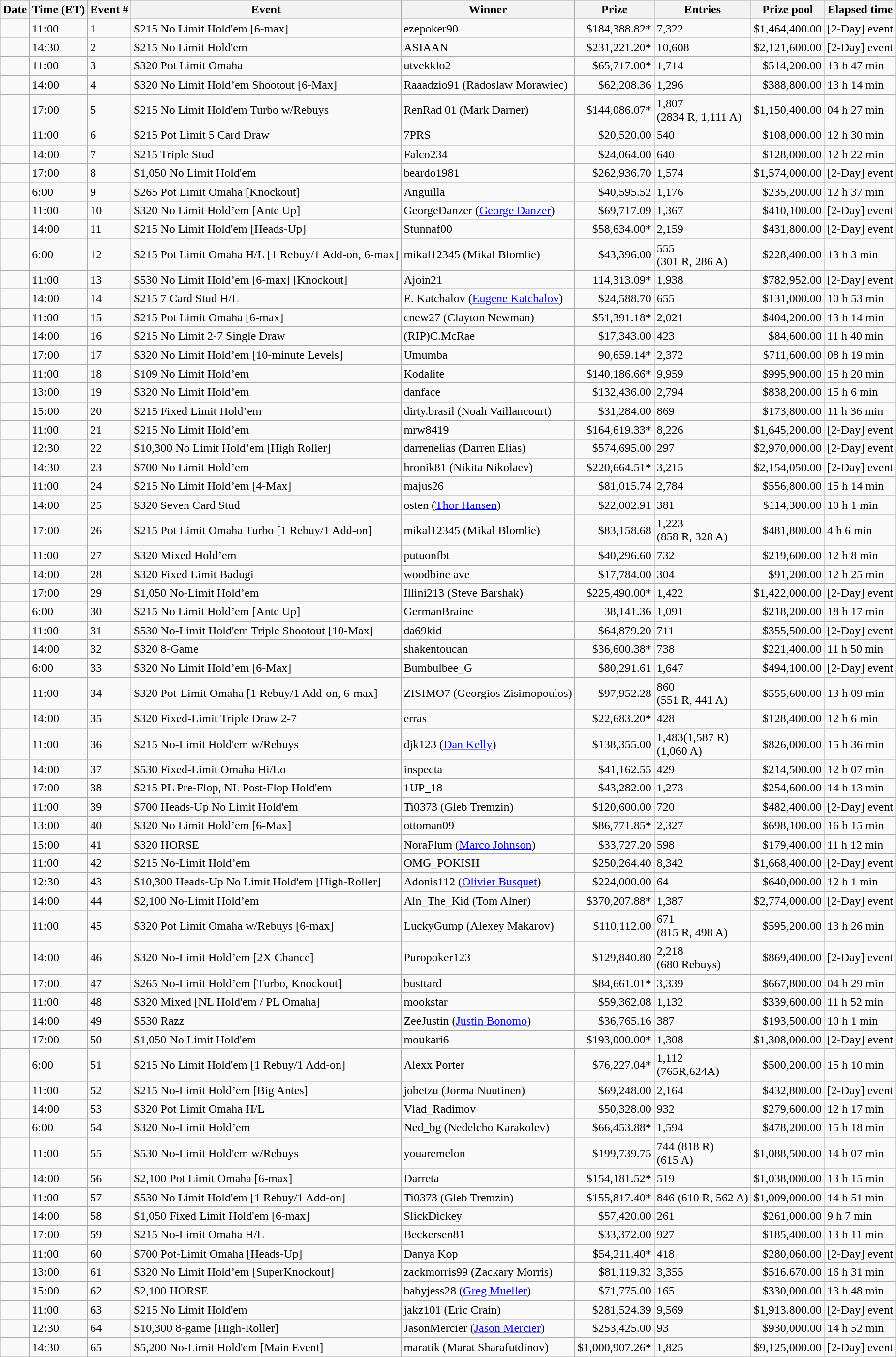<table class="wikitable sortable">
<tr>
<th class="unsortable">Date</th>
<th>Time (ET)</th>
<th>Event #</th>
<th class="unsortable">Event</th>
<th>Winner</th>
<th>Prize</th>
<th>Entries</th>
<th>Prize pool</th>
<th>Elapsed time</th>
</tr>
<tr>
<td></td>
<td>11:00</td>
<td>1</td>
<td>$215 No Limit Hold'em [6-max]</td>
<td> ezepoker90</td>
<td style="text-align:right">$184,388.82*</td>
<td>7,322</td>
<td style="text-align:right">$1,464,400.00</td>
<td>[2-Day] event</td>
</tr>
<tr>
<td></td>
<td>14:30</td>
<td>2</td>
<td>$215 No Limit Hold'em</td>
<td> ASIAAN</td>
<td style="text-align:right">$231,221.20*</td>
<td>10,608</td>
<td style="text-align:right">$2,121,600.00</td>
<td>[2-Day] event</td>
</tr>
<tr>
<td></td>
<td>11:00</td>
<td>3</td>
<td>$320 Pot Limit Omaha</td>
<td> utvekklo2</td>
<td style="text-align:right">$65,717.00*</td>
<td>1,714</td>
<td style="text-align:right">$514,200.00</td>
<td>13 h 47 min</td>
</tr>
<tr>
<td></td>
<td>14:00</td>
<td>4</td>
<td>$320 No Limit Hold’em Shootout [6-Max]</td>
<td> Raaadzio91 (Radoslaw Morawiec)</td>
<td style="text-align:right">$62,208.36</td>
<td>1,296</td>
<td style="text-align:right">$388,800.00</td>
<td>13 h 14 min</td>
</tr>
<tr>
<td></td>
<td>17:00</td>
<td>5</td>
<td>$215 No Limit Hold'em Turbo w/Rebuys</td>
<td> RenRad 01 (Mark Darner)</td>
<td style="text-align:right">$144,086.07*</td>
<td>1,807<br>(2834 R, 1,111 A)</td>
<td style="text-align:right">$1,150,400.00</td>
<td>04 h 27 min</td>
</tr>
<tr>
<td></td>
<td>11:00</td>
<td>6</td>
<td>$215 Pot Limit 5 Card Draw</td>
<td> 7PRS</td>
<td style="text-align:right">$20,520.00</td>
<td>540</td>
<td style="text-align:right">$108,000.00</td>
<td>12 h 30 min</td>
</tr>
<tr>
<td></td>
<td>14:00</td>
<td>7</td>
<td>$215 Triple Stud</td>
<td> Falco234</td>
<td style="text-align:right">$24,064.00</td>
<td>640</td>
<td style="text-align:right">$128,000.00</td>
<td>12 h 22 min</td>
</tr>
<tr>
<td></td>
<td>17:00</td>
<td>8</td>
<td>$1,050 No Limit Hold'em</td>
<td> beardo1981</td>
<td style="text-align:right">$262,936.70</td>
<td>1,574</td>
<td style="text-align:right">$1,574,000.00</td>
<td>[2-Day] event</td>
</tr>
<tr>
<td> </td>
<td>6:00</td>
<td>9</td>
<td>$265 Pot Limit Omaha [Knockout]</td>
<td> Anguilla</td>
<td style="text-align:right">$40,595.52</td>
<td>1,176</td>
<td style="text-align:right">$235,200.00</td>
<td>12 h 37 min</td>
</tr>
<tr>
<td></td>
<td>11:00</td>
<td>10</td>
<td>$320 No Limit Hold’em [Ante Up]</td>
<td> GeorgeDanzer (<a href='#'>George Danzer</a>)</td>
<td style="text-align:right">$69,717.09</td>
<td>1,367</td>
<td style="text-align:right">$410,100.00</td>
<td>[2-Day] event</td>
</tr>
<tr>
<td></td>
<td>14:00</td>
<td>11</td>
<td>$215 No Limit Hold'em [Heads-Up]</td>
<td> Stunnaf00</td>
<td style="text-align:right">$58,634.00*</td>
<td>2,159</td>
<td style="text-align:right">$431,800.00</td>
<td>[2-Day] event</td>
</tr>
<tr>
<td></td>
<td>6:00</td>
<td>12</td>
<td>$215 Pot Limit Omaha H/L [1 Rebuy/1 Add-on, 6-max]</td>
<td> mikal12345 (Mikal Blomlie)</td>
<td style="text-align:right">$43,396.00</td>
<td>555<br>(301 R, 286 A)</td>
<td style="text-align:right">$228,400.00</td>
<td>13 h 3 min</td>
</tr>
<tr>
<td></td>
<td>11:00</td>
<td>13</td>
<td>$530 No Limit Hold’em [6-max] [Knockout]</td>
<td> Ajoin21</td>
<td style="text-align:right">114,313.09*</td>
<td>1,938</td>
<td style="text-align:right">$782,952.00</td>
<td>[2-Day] event</td>
</tr>
<tr>
<td></td>
<td>14:00</td>
<td>14</td>
<td>$215 7 Card Stud H/L</td>
<td> E. Katchalov (<a href='#'>Eugene Katchalov</a>)</td>
<td style="text-align:right">$24,588.70</td>
<td>655</td>
<td style="text-align:right">$131,000.00</td>
<td>10 h 53 min</td>
</tr>
<tr>
<td></td>
<td>11:00</td>
<td>15</td>
<td>$215 Pot Limit Omaha [6-max]</td>
<td> cnew27 (Clayton Newman)</td>
<td style="text-align:right">$51,391.18*</td>
<td>2,021</td>
<td style="text-align:right">$404,200.00</td>
<td>13 h 14 min</td>
</tr>
<tr>
<td></td>
<td>14:00</td>
<td>16</td>
<td>$215 No Limit 2-7 Single Draw</td>
<td> (RIP)C.McRae</td>
<td style="text-align:right">$17,343.00</td>
<td>423</td>
<td style="text-align:right">$84,600.00</td>
<td>11 h 40 min</td>
</tr>
<tr>
<td></td>
<td>17:00</td>
<td>17</td>
<td>$320 No Limit Hold’em [10-minute Levels]</td>
<td> Umumba</td>
<td style="text-align:right">90,659.14* </td>
<td>2,372</td>
<td style="text-align:right">$711,600.00</td>
<td>08 h 19 min</td>
</tr>
<tr>
<td></td>
<td>11:00</td>
<td>18</td>
<td>$109 No Limit Hold’em</td>
<td> Kodalite</td>
<td style="text-align:right">$140,186.66* </td>
<td>9,959</td>
<td style="text-align:right">$995,900.00</td>
<td>15 h 20 min</td>
</tr>
<tr>
<td></td>
<td>13:00</td>
<td>19</td>
<td>$320 No Limit Hold’em</td>
<td> danface</td>
<td style="text-align:right">$132,436.00</td>
<td>2,794</td>
<td style="text-align:right">$838,200.00</td>
<td>15 h 6 min</td>
</tr>
<tr>
<td></td>
<td>15:00</td>
<td>20</td>
<td>$215 Fixed Limit Hold’em</td>
<td> dirty.brasil (Noah Vaillancourt)</td>
<td style="text-align:right">$31,284.00</td>
<td>869</td>
<td style="text-align:right">$173,800.00</td>
<td>11 h 36 min</td>
</tr>
<tr>
<td></td>
<td>11:00</td>
<td>21</td>
<td>$215 No Limit Hold’em</td>
<td> mrw8419</td>
<td style="text-align:right">$164,619.33*</td>
<td>8,226</td>
<td style="text-align:right">$1,645,200.00</td>
<td>[2-Day] event</td>
</tr>
<tr>
<td></td>
<td>12:30</td>
<td>22</td>
<td>$10,300 No Limit Hold’em [High Roller]</td>
<td> darrenelias (Darren Elias)</td>
<td style="text-align:right">$574,695.00</td>
<td>297</td>
<td style="text-align:right">$2,970,000.00</td>
<td>[2-Day] event</td>
</tr>
<tr>
<td></td>
<td>14:30</td>
<td>23</td>
<td>$700 No Limit Hold’em</td>
<td> hronik81 (Nikita Nikolaev)</td>
<td style="text-align:right">$220,664.51*</td>
<td>3,215</td>
<td style="text-align:right">$2,154,050.00</td>
<td>[2-Day] event</td>
</tr>
<tr>
<td></td>
<td>11:00</td>
<td>24</td>
<td>$215 No Limit Hold’em [4-Max]</td>
<td> majus26</td>
<td style="text-align:right">$81,015.74</td>
<td>2,784</td>
<td style="text-align:right">$556,800.00</td>
<td>15 h 14 min</td>
</tr>
<tr>
<td></td>
<td>14:00</td>
<td>25</td>
<td>$320 Seven Card Stud</td>
<td> osten (<a href='#'>Thor Hansen</a>)</td>
<td style="text-align:right">$22,002.91</td>
<td>381</td>
<td style="text-align:right">$114,300.00</td>
<td>10 h 1 min</td>
</tr>
<tr>
<td></td>
<td>17:00</td>
<td>26</td>
<td>$215 Pot Limit Omaha Turbo [1 Rebuy/1 Add-on]</td>
<td> mikal12345 (Mikal Blomlie)</td>
<td style="text-align:right">$83,158.68</td>
<td>1,223<br>(858 R, 328 A)</td>
<td style="text-align:right">$481,800.00</td>
<td>4 h 6 min</td>
</tr>
<tr>
<td></td>
<td>11:00</td>
<td>27</td>
<td>$320 Mixed Hold’em</td>
<td> putuonfbt</td>
<td style="text-align:right">$40,296.60</td>
<td>732</td>
<td style="text-align:right">$219,600.00</td>
<td>12 h 8 min</td>
</tr>
<tr>
<td></td>
<td>14:00</td>
<td>28</td>
<td>$320 Fixed Limit Badugi</td>
<td> woodbine ave</td>
<td style="text-align:right">$17,784.00</td>
<td>304</td>
<td style="text-align:right">$91,200.00</td>
<td>12 h 25 min</td>
</tr>
<tr>
<td></td>
<td>17:00</td>
<td>29</td>
<td>$1,050  No-Limit Hold’em</td>
<td> Illini213 (Steve Barshak)</td>
<td style="text-align:right">$225,490.00*</td>
<td>1,422</td>
<td style="text-align:right">$1,422,000.00</td>
<td>[2-Day] event</td>
</tr>
<tr>
<td></td>
<td>6:00</td>
<td>30</td>
<td>$215 No Limit Hold’em [Ante Up]</td>
<td> GermanBraine</td>
<td style="text-align:right">38,141.36</td>
<td>1,091</td>
<td style="text-align:right">$218,200.00</td>
<td>18 h 17 min</td>
</tr>
<tr>
<td></td>
<td>11:00</td>
<td>31</td>
<td>$530 No-Limit Hold'em Triple Shootout [10-Max]</td>
<td> da69kid</td>
<td style="text-align:right">$64,879.20</td>
<td>711</td>
<td style="text-align:right">$355,500.00</td>
<td>[2-Day] event</td>
</tr>
<tr>
<td></td>
<td>14:00</td>
<td>32</td>
<td>$320 8-Game</td>
<td> shakentoucan</td>
<td style="text-align:right">$36,600.38*</td>
<td>738</td>
<td style="text-align:right">$221,400.00</td>
<td>11 h 50 min</td>
</tr>
<tr>
<td></td>
<td>6:00</td>
<td>33</td>
<td>$320 No Limit Hold’em [6-Max]</td>
<td> Bumbulbee_G</td>
<td style="text-align:right">$80,291.61</td>
<td>1,647</td>
<td style="text-align:right">$494,100.00</td>
<td>[2-Day] event</td>
</tr>
<tr>
<td></td>
<td>11:00</td>
<td>34</td>
<td>$320 Pot-Limit Omaha [1 Rebuy/1 Add-on, 6-max]</td>
<td> ZISIMO7 (Georgios Zisimopoulos)</td>
<td style="text-align:right">$97,952.28</td>
<td>860<br>(551 R, 441 A)</td>
<td style="text-align:right">$555,600.00</td>
<td>13 h 09 min</td>
</tr>
<tr>
<td></td>
<td>14:00</td>
<td>35</td>
<td>$320 Fixed-Limit Triple Draw 2-7</td>
<td> erras</td>
<td style="text-align:right">$22,683.20* </td>
<td>428</td>
<td style="text-align:right">$128,400.00</td>
<td>12 h 6 min</td>
</tr>
<tr>
<td></td>
<td>11:00</td>
<td>36</td>
<td>$215 No-Limit Hold'em w/Rebuys</td>
<td> djk123 (<a href='#'>Dan Kelly</a>)</td>
<td style="text-align:right">$138,355.00</td>
<td>1,483(1,587 R)<br>(1,060 A)</td>
<td style="text-align:right">$826,000.00</td>
<td>15 h 36 min</td>
</tr>
<tr>
<td></td>
<td>14:00</td>
<td>37</td>
<td>$530 Fixed-Limit Omaha Hi/Lo</td>
<td> inspecta</td>
<td style="text-align:right">$41,162.55</td>
<td>429</td>
<td style="text-align:right">$214,500.00</td>
<td>12 h 07 min</td>
</tr>
<tr>
<td></td>
<td>17:00</td>
<td>38</td>
<td>$215 PL Pre-Flop, NL Post-Flop Hold'em</td>
<td> 1UP_18</td>
<td style="text-align:right">$43,282.00</td>
<td>1,273</td>
<td style="text-align:right">$254,600.00</td>
<td>14 h 13 min</td>
</tr>
<tr>
<td></td>
<td>11:00</td>
<td>39</td>
<td>$700 Heads-Up No Limit Hold'em</td>
<td> Ti0373 (Gleb Tremzin)</td>
<td style="text-align:right">$120,600.00</td>
<td>720</td>
<td style="text-align:right">$482,400.00</td>
<td>[2-Day] event</td>
</tr>
<tr>
<td></td>
<td>13:00</td>
<td>40</td>
<td>$320 No Limit Hold’em [6-Max]</td>
<td> ottoman09</td>
<td style="text-align:right">$86,771.85*</td>
<td>2,327</td>
<td style="text-align:right">$698,100.00</td>
<td>16 h 15 min</td>
</tr>
<tr>
<td></td>
<td>15:00</td>
<td>41</td>
<td>$320 HORSE</td>
<td> NoraFlum (<a href='#'>Marco Johnson</a>)</td>
<td style="text-align:right">$33,727.20</td>
<td>598</td>
<td style="text-align:right">$179,400.00</td>
<td>11 h 12 min</td>
</tr>
<tr>
<td></td>
<td>11:00</td>
<td>42</td>
<td>$215 No-Limit Hold’em</td>
<td> OMG_POKISH</td>
<td style="text-align:right">$250,264.40</td>
<td>8,342</td>
<td style="text-align:right">$1,668,400.00</td>
<td>[2-Day] event</td>
</tr>
<tr>
<td></td>
<td>12:30</td>
<td>43</td>
<td>$10,300 Heads-Up No Limit Hold'em [High-Roller]</td>
<td> Adonis112 (<a href='#'>Olivier Busquet</a>)</td>
<td style="text-align:right">$224,000.00</td>
<td>64</td>
<td style="text-align:right">$640,000.00</td>
<td>12 h 1 min</td>
</tr>
<tr>
<td></td>
<td>14:00</td>
<td>44</td>
<td>$2,100 No-Limit Hold’em</td>
<td> Aln_The_Kid (Tom Alner)</td>
<td style="text-align:right">$370,207.88*</td>
<td>1,387</td>
<td style="text-align:right">$2,774,000.00</td>
<td>[2-Day] event</td>
</tr>
<tr>
<td></td>
<td>11:00</td>
<td>45</td>
<td>$320 Pot Limit Omaha w/Rebuys [6-max]</td>
<td> LuckyGump (Alexey Makarov)</td>
<td style="text-align:right">$110,112.00</td>
<td>671<br>(815 R, 498 A)</td>
<td style="text-align:right">$595,200.00</td>
<td>13 h 26 min</td>
</tr>
<tr>
<td></td>
<td>14:00</td>
<td>46</td>
<td>$320 No-Limit Hold’em  [2X Chance]</td>
<td> Puropoker123</td>
<td style="text-align:right">$129,840.80</td>
<td>2,218<br>(680 Rebuys)</td>
<td style="text-align:right">$869,400.00</td>
<td>[2-Day] event</td>
</tr>
<tr>
<td></td>
<td>17:00</td>
<td>47</td>
<td>$265 No-Limit Hold’em [Turbo, Knockout]</td>
<td> busttard</td>
<td style="text-align:right">$84,661.01*</td>
<td>3,339</td>
<td style="text-align:right">$667,800.00</td>
<td>04 h 29 min</td>
</tr>
<tr>
<td></td>
<td>11:00</td>
<td>48</td>
<td>$320 Mixed [NL Hold'em / PL Omaha]</td>
<td> mookstar</td>
<td style="text-align:right">$59,362.08</td>
<td>1,132</td>
<td style="text-align:right">$339,600.00</td>
<td>11 h 52 min</td>
</tr>
<tr>
<td></td>
<td>14:00</td>
<td>49</td>
<td>$530 Razz</td>
<td> ZeeJustin (<a href='#'>Justin Bonomo</a>)</td>
<td style="text-align:right">$36,765.16</td>
<td>387</td>
<td style="text-align:right">$193,500.00</td>
<td>10 h 1 min</td>
</tr>
<tr>
<td></td>
<td>17:00</td>
<td>50</td>
<td>$1,050 No Limit Hold'em</td>
<td> moukari6</td>
<td style="text-align:right">$193,000.00*</td>
<td>1,308</td>
<td style="text-align:right">$1,308,000.00</td>
<td>[2-Day] event</td>
</tr>
<tr>
<td></td>
<td>6:00</td>
<td>51</td>
<td>$215 No Limit Hold'em [1 Rebuy/1 Add-on]</td>
<td> Alexx Porter</td>
<td style="text-align:right">$76,227.04*</td>
<td>1,112<br>(765R,624A)</td>
<td style="text-align:right">$500,200.00</td>
<td>15 h 10 min</td>
</tr>
<tr>
<td></td>
<td>11:00</td>
<td>52</td>
<td>$215 No-Limit Hold’em  [Big Antes]</td>
<td> jobetzu (Jorma Nuutinen)</td>
<td style="text-align:right">$69,248.00</td>
<td>2,164</td>
<td style="text-align:right">$432,800.00</td>
<td>[2-Day] event</td>
</tr>
<tr>
<td></td>
<td>14:00</td>
<td>53</td>
<td>$320 Pot Limit Omaha H/L</td>
<td> Vlad_Radimov</td>
<td style="text-align:right">$50,328.00</td>
<td>932</td>
<td style="text-align:right">$279,600.00</td>
<td>12 h 17 min</td>
</tr>
<tr>
<td></td>
<td>6:00</td>
<td>54</td>
<td>$320 No-Limit Hold’em</td>
<td> Ned_bg (Nedelcho Karakolev)</td>
<td style="text-align:right">$66,453.88*</td>
<td>1,594</td>
<td style="text-align:right">$478,200.00</td>
<td>15 h 18 min</td>
</tr>
<tr>
<td></td>
<td>11:00</td>
<td>55</td>
<td>$530 No-Limit Hold'em w/Rebuys</td>
<td> youaremelon</td>
<td style="text-align:right">$199,739.75</td>
<td>744 (818 R)<br>(615 A)</td>
<td style="text-align:right">$1,088,500.00</td>
<td>14 h 07 min</td>
</tr>
<tr>
<td></td>
<td>14:00</td>
<td>56</td>
<td>$2,100 Pot Limit Omaha [6-max]</td>
<td> Darreta</td>
<td style="text-align:right">$154,181.52*</td>
<td>519</td>
<td style="text-align:right">$1,038,000.00</td>
<td>13 h 15 min</td>
</tr>
<tr>
<td></td>
<td>11:00</td>
<td>57</td>
<td>$530 No Limit Hold'em [1 Rebuy/1 Add-on]</td>
<td> Ti0373 (Gleb Tremzin)</td>
<td style="text-align:right">$155,817.40*</td>
<td>846 (610 R, 562 A)</td>
<td style="text-align:right">$1,009,000.00</td>
<td>14 h 51 min</td>
</tr>
<tr>
<td></td>
<td>14:00</td>
<td>58</td>
<td>$1,050 Fixed Limit Hold'em [6-max]</td>
<td> SlickDickey</td>
<td style="text-align:right">$57,420.00</td>
<td>261</td>
<td style="text-align:right">$261,000.00</td>
<td>9 h 7 min</td>
</tr>
<tr>
<td></td>
<td>17:00</td>
<td>59</td>
<td>$215 No-Limit Omaha H/L</td>
<td> Beckersen81</td>
<td style="text-align:right">$33,372.00</td>
<td>927</td>
<td style="text-align:right">$185,400.00</td>
<td>13 h 11 min</td>
</tr>
<tr>
<td></td>
<td>11:00</td>
<td>60</td>
<td>$700  Pot-Limit Omaha [Heads-Up]</td>
<td> Danya Kop</td>
<td style="text-align:right">$54,211.40*</td>
<td>418</td>
<td style="text-align:right">$280,060.00</td>
<td>[2-Day] event</td>
</tr>
<tr>
<td></td>
<td>13:00</td>
<td>61</td>
<td>$320 No Limit Hold’em [SuperKnockout]</td>
<td> zackmorris99 (Zackary Morris)</td>
<td style="text-align:right">$81,119.32</td>
<td>3,355</td>
<td style="text-align:right">$516.670.00</td>
<td>16 h 31 min</td>
</tr>
<tr>
<td></td>
<td>15:00</td>
<td>62</td>
<td>$2,100 HORSE</td>
<td> babyjess28 (<a href='#'>Greg Mueller</a>)</td>
<td style="text-align:right">$71,775.00</td>
<td>165</td>
<td style="text-align:right">$330,000.00</td>
<td>13 h 48 min</td>
</tr>
<tr>
<td></td>
<td>11:00</td>
<td>63</td>
<td>$215 No Limit Hold'em</td>
<td> jakz101 (Eric Crain)</td>
<td style="text-align:right">$281,524.39</td>
<td>9,569</td>
<td style="text-align:right">$1,913.800.00</td>
<td>[2-Day] event</td>
</tr>
<tr>
<td></td>
<td>12:30</td>
<td>64</td>
<td>$10,300 8-game [High-Roller]</td>
<td> JasonMercier (<a href='#'>Jason Mercier</a>)</td>
<td style="text-align:right">$253,425.00</td>
<td>93</td>
<td style="text-align:right">$930,000.00</td>
<td>14 h 52 min</td>
</tr>
<tr>
<td></td>
<td>14:30</td>
<td>65</td>
<td>$5,200 No-Limit Hold'em [Main Event]</td>
<td> maratik (Marat Sharafutdinov)</td>
<td style="text-align:right">$1,000,907.26*</td>
<td>1,825</td>
<td style="text-align:right">$9,125,000.00</td>
<td>[2-Day] event</td>
</tr>
</table>
